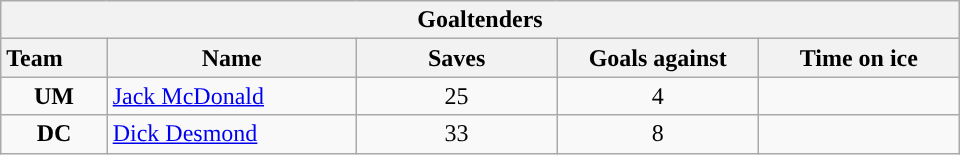<table class="wikitable" style="width:40em; text-align:right;">
<tr>
<th colspan=5>Goaltenders</th>
</tr>
<tr>
<th style="width:4em; text-align:left;">Team</th>
<th style="width:10em;">Name</th>
<th style="width:8em;">Saves</th>
<th style="width:8em;">Goals against</th>
<th style="width:8em;">Time on ice</th>
</tr>
<tr>
<td align=center><strong>UM</strong></td>
<td style="text-align:left;"><a href='#'>Jack McDonald</a></td>
<td align=center>25</td>
<td align=center>4</td>
<td align=center></td>
</tr>
<tr>
<td align=center><strong>DC</strong></td>
<td style="text-align:left;"><a href='#'>Dick Desmond</a></td>
<td align=center>33</td>
<td align=center>8</td>
<td align=center></td>
</tr>
</table>
